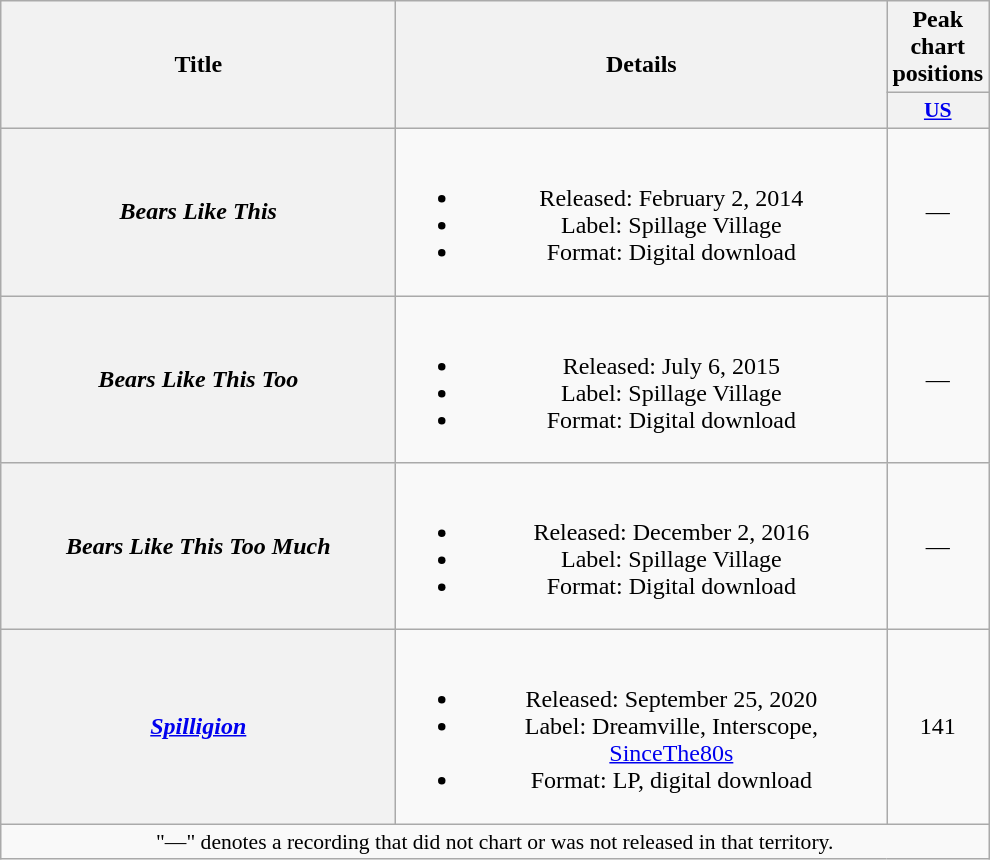<table class="wikitable plainrowheaders" style="text-align:center;">
<tr>
<th scope="col" rowspan="2" style="width:16em;">Title</th>
<th scope="col" rowspan="2" style="width:20em;">Details</th>
<th scope="col" colspan="1">Peak chart positions</th>
</tr>
<tr>
<th scope="col" style="width:3em;font-size:90%;"><a href='#'>US</a><br></th>
</tr>
<tr>
<th scope="row"><em>Bears Like This</em><br></th>
<td><br><ul><li>Released: February 2, 2014</li><li>Label: Spillage Village</li><li>Format: Digital download</li></ul></td>
<td>—</td>
</tr>
<tr>
<th scope="row"><em>Bears Like This Too</em><br></th>
<td><br><ul><li>Released: July 6, 2015</li><li>Label: Spillage Village</li><li>Format: Digital download</li></ul></td>
<td>—</td>
</tr>
<tr>
<th scope="row"><em>Bears Like This Too Much</em><br></th>
<td><br><ul><li>Released: December 2, 2016</li><li>Label: Spillage Village</li><li>Format: Digital download</li></ul></td>
<td>—</td>
</tr>
<tr>
<th scope="row"><em><a href='#'>Spilligion</a></em><br></th>
<td><br><ul><li>Released: September 25, 2020</li><li>Label: Dreamville, Interscope, <a href='#'>SinceThe80s</a></li><li>Format: LP, digital download</li></ul></td>
<td>141</td>
</tr>
<tr>
<td colspan="8" style="font-size:90%">"—" denotes a recording that did not chart or was not released in that territory.</td>
</tr>
</table>
